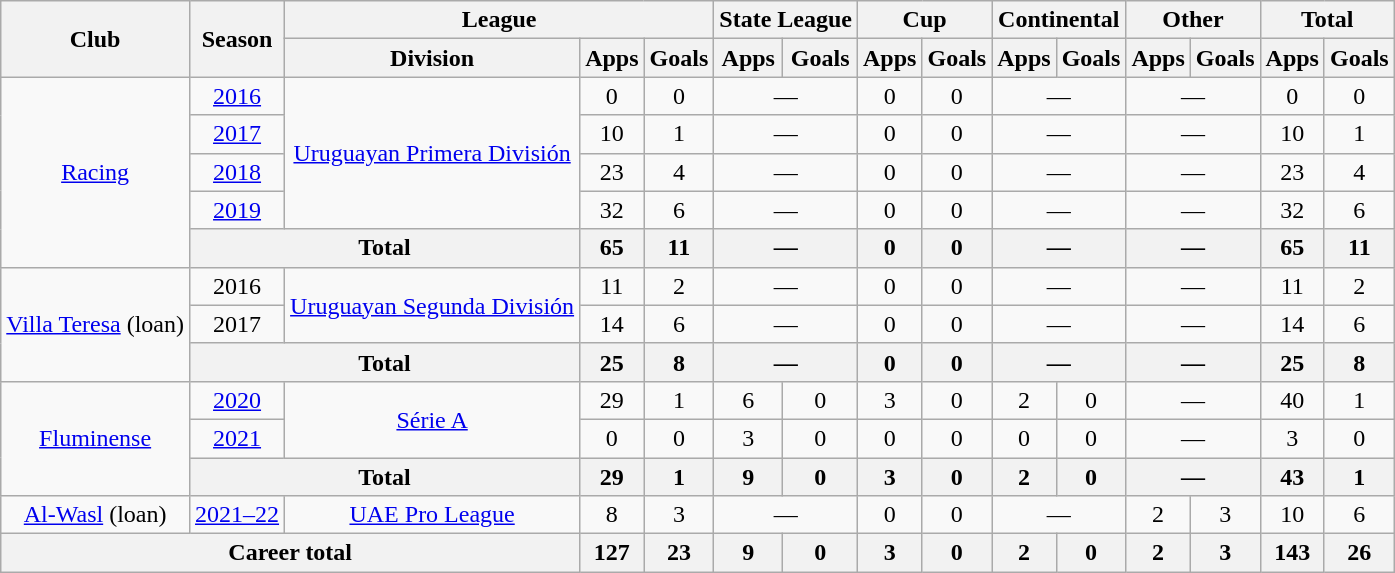<table class="wikitable" style="text-align: center">
<tr>
<th rowspan="2">Club</th>
<th rowspan="2">Season</th>
<th colspan="3">League</th>
<th colspan="2">State League</th>
<th colspan="2">Cup</th>
<th colspan="2">Continental</th>
<th colspan="2">Other</th>
<th colspan="2">Total</th>
</tr>
<tr>
<th>Division</th>
<th>Apps</th>
<th>Goals</th>
<th>Apps</th>
<th>Goals</th>
<th>Apps</th>
<th>Goals</th>
<th>Apps</th>
<th>Goals</th>
<th>Apps</th>
<th>Goals</th>
<th>Apps</th>
<th>Goals</th>
</tr>
<tr>
<td rowspan="5"><a href='#'>Racing</a></td>
<td><a href='#'>2016</a></td>
<td rowspan="4"><a href='#'>Uruguayan Primera División</a></td>
<td>0</td>
<td>0</td>
<td colspan="2">—</td>
<td>0</td>
<td>0</td>
<td colspan="2">—</td>
<td colspan="2">—</td>
<td>0</td>
<td>0</td>
</tr>
<tr>
<td><a href='#'>2017</a></td>
<td>10</td>
<td>1</td>
<td colspan="2">—</td>
<td>0</td>
<td>0</td>
<td colspan="2">—</td>
<td colspan="2">—</td>
<td>10</td>
<td>1</td>
</tr>
<tr>
<td><a href='#'>2018</a></td>
<td>23</td>
<td>4</td>
<td colspan="2">—</td>
<td>0</td>
<td>0</td>
<td colspan="2">—</td>
<td colspan="2">—</td>
<td>23</td>
<td>4</td>
</tr>
<tr>
<td><a href='#'>2019</a></td>
<td>32</td>
<td>6</td>
<td colspan="2">—</td>
<td>0</td>
<td>0</td>
<td colspan="2">—</td>
<td colspan="2">—</td>
<td>32</td>
<td>6</td>
</tr>
<tr>
<th colspan="2"><strong>Total</strong></th>
<th>65</th>
<th>11</th>
<th colspan="2">—</th>
<th>0</th>
<th>0</th>
<th colspan="2">—</th>
<th colspan="2">—</th>
<th>65</th>
<th>11</th>
</tr>
<tr>
<td rowspan="3"><a href='#'>Villa Teresa</a> (loan)</td>
<td>2016</td>
<td rowspan="2"><a href='#'>Uruguayan Segunda División</a></td>
<td>11</td>
<td>2</td>
<td colspan="2">—</td>
<td>0</td>
<td>0</td>
<td colspan="2">—</td>
<td colspan="2">—</td>
<td>11</td>
<td>2</td>
</tr>
<tr>
<td>2017</td>
<td>14</td>
<td>6</td>
<td colspan="2">—</td>
<td>0</td>
<td>0</td>
<td colspan="2">—</td>
<td colspan="2">—</td>
<td>14</td>
<td>6</td>
</tr>
<tr>
<th colspan="2"><strong>Total</strong></th>
<th>25</th>
<th>8</th>
<th colspan="2">—</th>
<th>0</th>
<th>0</th>
<th colspan="2">—</th>
<th colspan="2">—</th>
<th>25</th>
<th>8</th>
</tr>
<tr>
<td rowspan="3"><a href='#'>Fluminense</a></td>
<td><a href='#'>2020</a></td>
<td rowspan="2"><a href='#'>Série A</a></td>
<td>29</td>
<td>1</td>
<td>6</td>
<td>0</td>
<td>3</td>
<td>0</td>
<td>2</td>
<td>0</td>
<td colspan="2">—</td>
<td>40</td>
<td>1</td>
</tr>
<tr>
<td><a href='#'>2021</a></td>
<td>0</td>
<td>0</td>
<td>3</td>
<td>0</td>
<td>0</td>
<td>0</td>
<td>0</td>
<td>0</td>
<td colspan="2">—</td>
<td>3</td>
<td>0</td>
</tr>
<tr>
<th colspan="2"><strong>Total</strong></th>
<th>29</th>
<th>1</th>
<th>9</th>
<th>0</th>
<th>3</th>
<th>0</th>
<th>2</th>
<th>0</th>
<th colspan="2">—</th>
<th>43</th>
<th>1</th>
</tr>
<tr>
<td><a href='#'>Al-Wasl</a> (loan)</td>
<td><a href='#'>2021–22</a></td>
<td><a href='#'>UAE Pro League</a></td>
<td>8</td>
<td>3</td>
<td colspan="2">—</td>
<td>0</td>
<td>0</td>
<td colspan="2">—</td>
<td>2</td>
<td>3</td>
<td>10</td>
<td>6</td>
</tr>
<tr>
<th colspan="3"><strong>Career total</strong></th>
<th>127</th>
<th>23</th>
<th>9</th>
<th>0</th>
<th>3</th>
<th>0</th>
<th>2</th>
<th>0</th>
<th>2</th>
<th>3</th>
<th>143</th>
<th>26</th>
</tr>
</table>
